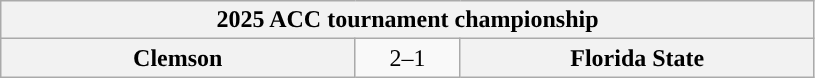<table class="wikitable">
<tr>
<th style="width: 535px;" colspan=3>2025 ACC tournament championship</th>
</tr>
<tr>
<th style="width: 219px; "><strong> Clemson</strong></th>
<td style="width: 60px; text-align:center">2–1</td>
<th style="width: 219px; "> Florida State</th>
</tr>
</table>
